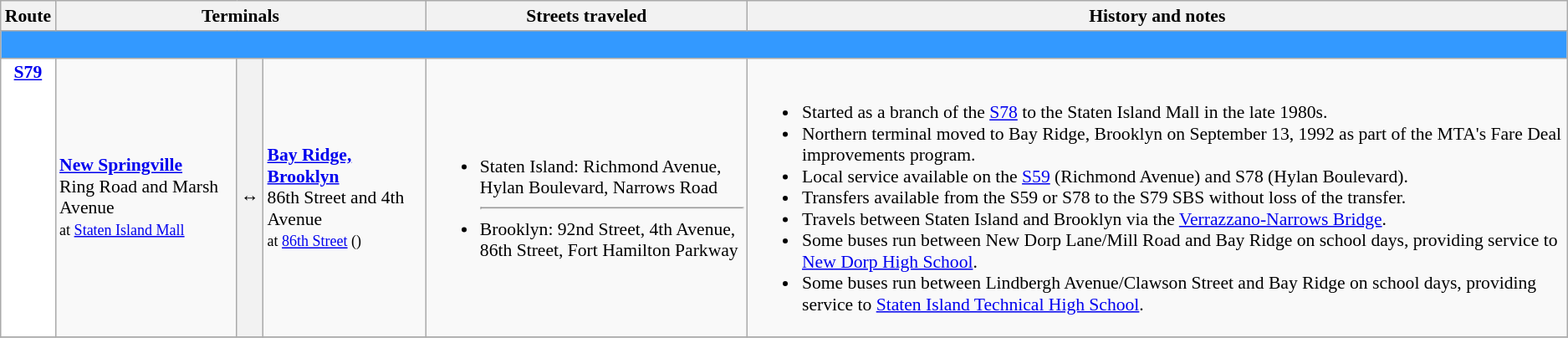<table class=wikitable style="font-size: 90%;" |>
<tr>
<th>Route</th>
<th colspan=3>Terminals</th>
<th width="250px">Streets traveled</th>
<th>History and notes</th>
</tr>
<tr>
<td colspan="6" style="background:#39f;height: 15px"></td>
</tr>
<tr>
<td style="background:white; color:black" align="center" valign=top><div><strong><a href='#'>S79</a></strong></div></td>
<td><strong><a href='#'>New Springville</a></strong><br>Ring Road and Marsh Avenue<br><small>at <a href='#'>Staten Island Mall</a></small></td>
<th><span>↔</span></th>
<td><strong><a href='#'>Bay Ridge, Brooklyn</a></strong><br>86th Street and 4th Avenue<br><small>at <a href='#'>86th Street</a> ()</small></td>
<td><br><ul><li>Staten Island: Richmond Avenue, Hylan Boulevard, Narrows Road<hr></li><li>Brooklyn: 92nd Street, 4th Avenue, 86th Street, Fort Hamilton Parkway</li></ul></td>
<td><br><ul><li>Started as a branch of the <a href='#'>S78</a> to the Staten Island Mall in the late 1980s.</li><li>Northern terminal moved to Bay Ridge, Brooklyn on September 13, 1992 as part of the MTA's Fare Deal improvements program.</li><li>Local service available on the <a href='#'>S59</a> (Richmond Avenue) and S78 (Hylan Boulevard).</li><li>Transfers available from the S59 or S78 to the S79 SBS without loss of the transfer.</li><li>Travels between Staten Island and Brooklyn via the <a href='#'>Verrazzano-Narrows Bridge</a>.</li><li>Some buses run between New Dorp Lane/Mill Road and Bay Ridge on school days, providing service to <a href='#'>New Dorp High School</a>.</li><li>Some buses run between Lindbergh Avenue/Clawson Street and Bay Ridge on school days, providing service to <a href='#'>Staten Island Technical High School</a>.</li></ul></td>
</tr>
<tr>
</tr>
</table>
